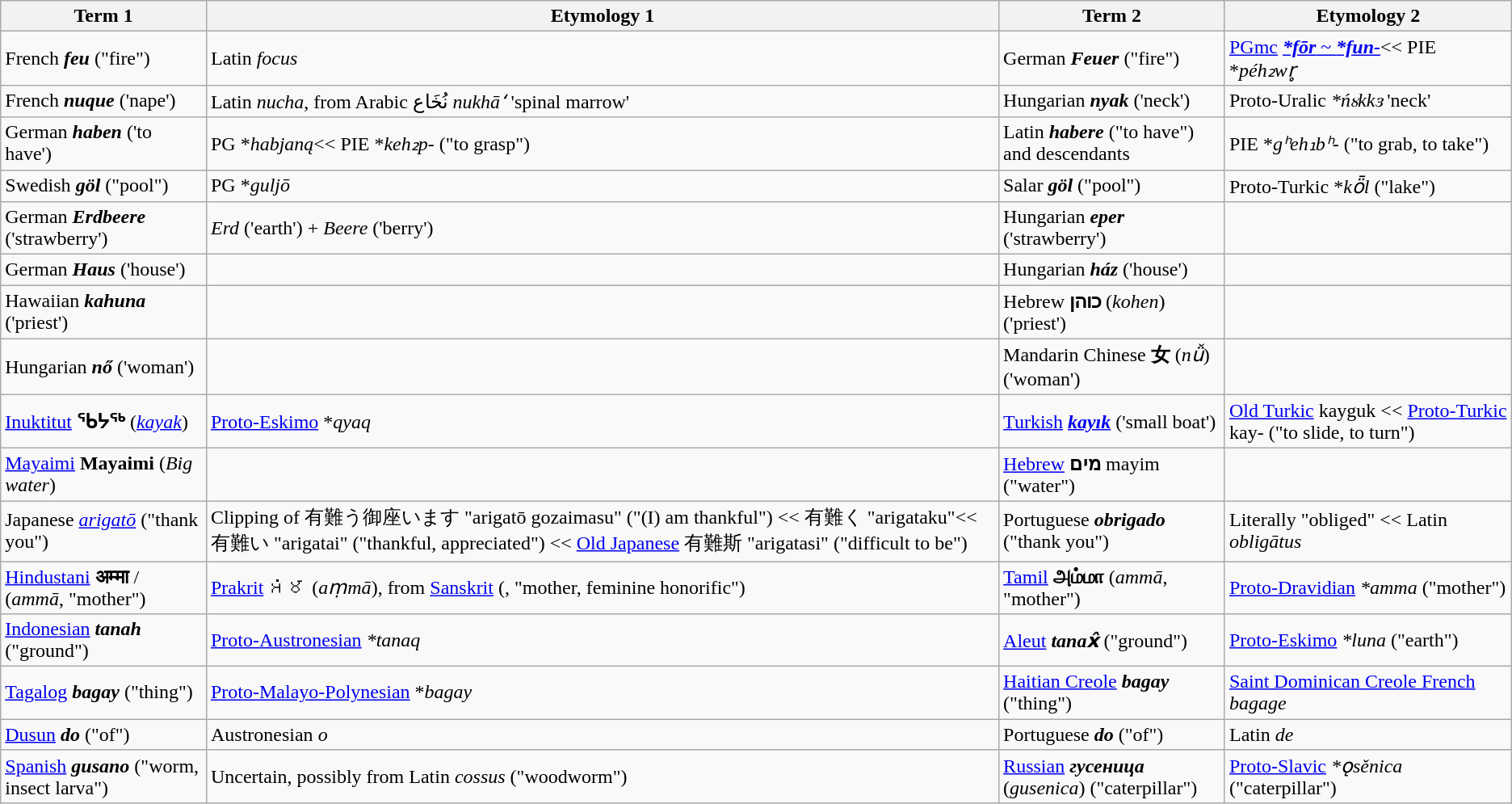<table class="wikitable sortable">
<tr>
<th>Term 1</th>
<th>Etymology 1</th>
<th>Term 2</th>
<th>Etymology 2</th>
</tr>
<tr>
<td>French <strong><em>feu</em></strong> ("fire")</td>
<td>Latin <em>focus</em></td>
<td>German <strong><em>Feuer</em></strong> ("fire")</td>
<td><a href='#'>PGmc</a> <a href='#'><strong><em>*fōr</em></strong> ~ <strong><em>*fun-</em></strong></a><< PIE *<em>péh₂wr̥</em></td>
</tr>
<tr>
<td>French <strong><em>nuque</em></strong> ('nape')</td>
<td>Latin <em>nucha</em>, from Arabic نُخَاع <em>nukhāʻ</em> 'spinal marrow'</td>
<td>Hungarian <strong><em>nyak</em></strong> ('neck')</td>
<td>Proto-Uralic <em>*ńᴕkkɜ</em> 'neck'</td>
</tr>
<tr>
<td>German <strong><em>haben</em></strong> ('to have')</td>
<td>PG *<em>habjaną</em><< PIE *<em>keh₂p-</em> ("to grasp")</td>
<td>Latin <strong><em>habere</em></strong> ("to have") and descendants</td>
<td>PIE *<em>gʰeh₁bʰ-</em> ("to grab, to take")</td>
</tr>
<tr>
<td>Swedish <strong><em>göl</em></strong> ("pool")</td>
<td>PG *<em>guljō</em></td>
<td>Salar <strong><em>göl</em></strong> ("pool")</td>
<td>Proto-Turkic *<em>kȫl</em> ("lake")</td>
</tr>
<tr>
<td>German <strong><em>Erdbeere</em></strong> ('strawberry')</td>
<td><em>Erd</em> ('earth') + <em>Beere</em> ('berry')</td>
<td>Hungarian <strong><em>eper</em></strong> ('strawberry')</td>
<td></td>
</tr>
<tr>
<td>German <strong><em>Haus</em></strong> ('house')</td>
<td></td>
<td>Hungarian <strong><em>ház</em></strong> ('house')</td>
<td></td>
</tr>
<tr>
<td>Hawaiian <strong><em>kahuna</em></strong> ('priest')</td>
<td></td>
<td>Hebrew <strong>כוהן</strong> (<em>kohen</em>) ('priest')</td>
<td></td>
</tr>
<tr>
<td>Hungarian <strong><em>nő</em></strong> ('woman')</td>
<td></td>
<td>Mandarin Chinese <strong>女</strong> (<em>nǚ</em>) ('woman')</td>
<td></td>
</tr>
<tr>
<td><a href='#'>Inuktitut</a>  <strong>ᖃᔭᖅ</strong> (<em><a href='#'>kayak</a></em>)</td>
<td><a href='#'>Proto-Eskimo</a> *<em>qyaq</em></td>
<td><a href='#'>Turkish</a> <strong><em><a href='#'>kayık</a></em></strong> ('small boat')</td>
<td><a href='#'>Old Turkic</a> kayguk << <a href='#'>Proto-Turkic</a> kay- ("to slide, to turn")</td>
</tr>
<tr>
<td><a href='#'>Mayaimi</a>  <strong>Mayaimi</strong> (<em>Big water</em>)</td>
<td></td>
<td><a href='#'>Hebrew</a> <strong>מים</strong> mayim ("water")</td>
<td></td>
</tr>
<tr>
<td>Japanese <strong></strong> <em><a href='#'>arigatō</a></em> ("thank you")</td>
<td>Clipping of 有難う御座います "arigatō gozaimasu" ("(I) am thankful") << 有難く "arigataku"<< 有難い "arigatai" ("thankful, appreciated") << <a href='#'>Old Japanese</a> 有難斯  "arigatasi" ("difficult to be")</td>
<td>Portuguese <strong><em>obrigado</em></strong> ("thank you")</td>
<td>Literally "obliged" << Latin <em>obligātus</em></td>
</tr>
<tr>
<td><a href='#'>Hindustani</a> <strong>अम्मा</strong> / <strong></strong> (<em>ammā</em>, "mother")</td>
<td><a href='#'>Prakrit</a> 𑀅𑀁𑀫𑀸 (<em>aṃmā</em>), from <a href='#'>Sanskrit</a>  (, "mother, feminine honorific")</td>
<td><a href='#'>Tamil</a> <strong>அம்மா</strong> (<em>ammā</em>, "mother")</td>
<td><a href='#'>Proto-Dravidian</a> <em>*amma</em> ("mother")</td>
</tr>
<tr>
<td><a href='#'>Indonesian</a> <strong><em>tanah</em></strong> ("ground")</td>
<td><a href='#'>Proto-Austronesian</a> <em>*tanaq</em></td>
<td><a href='#'>Aleut</a> <strong><em>tanax̂</em></strong> ("ground")</td>
<td><a href='#'>Proto-Eskimo</a> <em>*luna</em> ("earth")</td>
</tr>
<tr>
<td><a href='#'>Tagalog</a> <strong><em>bagay</em></strong> ("thing")</td>
<td><a href='#'>Proto-Malayo-Polynesian</a> *<em>bagay</em></td>
<td><a href='#'>Haitian Creole</a> <strong><em>bagay</em></strong> ("thing")</td>
<td><a href='#'>Saint Dominican Creole French</a> <em>bagage</em></td>
</tr>
<tr>
<td><a href='#'>Dusun</a> <strong><em>do</em></strong> ("of")</td>
<td>Austronesian <em>o</em></td>
<td>Portuguese <strong><em>do</em></strong> ("of")</td>
<td>Latin <em>de</em></td>
</tr>
<tr>
<td><a href='#'>Spanish</a> <strong><em>gusano</em></strong> ("worm, insect larva")</td>
<td>Uncertain, possibly from Latin <em>cossus</em>  ("woodworm")</td>
<td><a href='#'>Russian</a> <strong><em>гусеница</em></strong> (<em>gusenica</em>) ("caterpillar")</td>
<td><a href='#'>Proto-Slavic</a> <em>*ǫsěnica</em> ("caterpillar")</td>
</tr>
</table>
